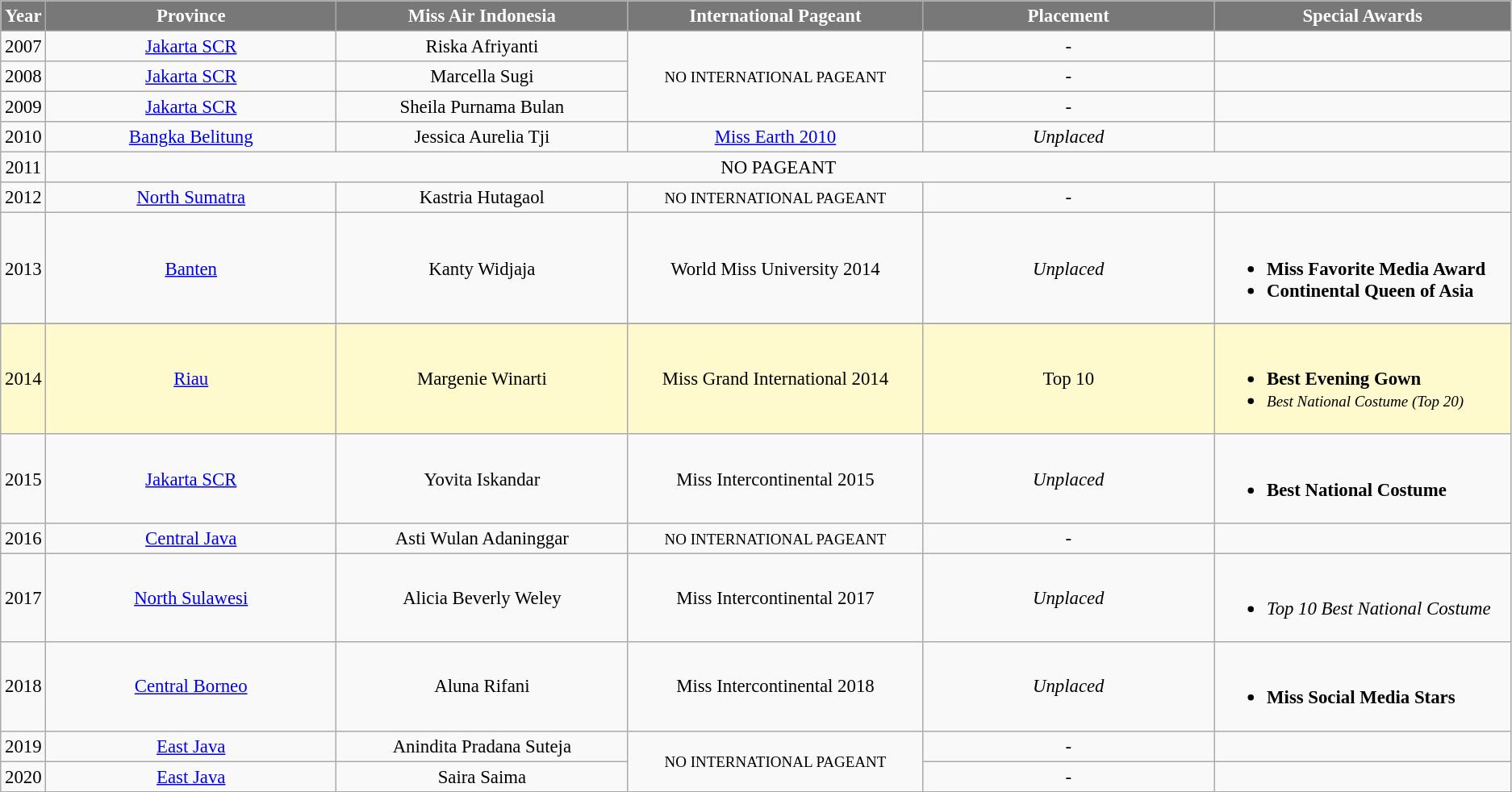<table class="wikitable sortable" style="font-size: 95%; text-align:center">
<tr>
<th width="30" style="background-color:#787878;color:#FFFFFF;">Year</th>
<th width="250" style="background-color:#787878;color:#FFFFFF;">Province</th>
<th width="250" style="background-color:#787878;color:#FFFFFF;">Miss Air Indonesia</th>
<th width="250" style="background-color:#787878;color:#FFFFFF;">International Pageant</th>
<th width="250" style="background-color:#787878;color:#FFFFFF;">Placement</th>
<th width="250" style="background-color:#787878;color:#FFFFFF;">Special Awards</th>
</tr>
<tr>
<td>2007</td>
<td><a href='#'>Jakarta SCR</a></td>
<td>Riska Afriyanti</td>
<td rowspan="3"><small>NO INTERNATIONAL PAGEANT</small></td>
<td>-</td>
<td></td>
</tr>
<tr>
<td>2008</td>
<td><a href='#'>Jakarta SCR</a></td>
<td>Marcella Sugi</td>
<td>-</td>
<td></td>
</tr>
<tr>
<td>2009</td>
<td><a href='#'>Jakarta SCR</a></td>
<td>Sheila Purnama Bulan</td>
<td>-</td>
<td></td>
</tr>
<tr>
<td>2010</td>
<td><a href='#'>Bangka Belitung</a></td>
<td>Jessica Aurelia Tji</td>
<td><a href='#'>Miss Earth 2010</a></td>
<td><em>Unplaced</em></td>
<td></td>
</tr>
<tr>
<td>2011</td>
<td colspan="6" style="text-align:center;">NO PAGEANT</td>
</tr>
<tr>
<td>2012</td>
<td><a href='#'>North Sumatra</a></td>
<td>Kastria Hutagaol</td>
<td><small>NO INTERNATIONAL PAGEANT</small></td>
<td>-</td>
<td></td>
</tr>
<tr>
<td>2013</td>
<td><a href='#'>Banten</a></td>
<td>Kanty Widjaja</td>
<td>World Miss University 2014</td>
<td><em>Unplaced</em></td>
<td align="left"><br><ul><li><strong>Miss Favorite Media Award</strong></li><li><strong>Continental Queen of Asia</strong></li></ul></td>
</tr>
<tr>
</tr>
<tr style="background-color:#FFFACD; ">
<td>2014</td>
<td><a href='#'>Riau</a></td>
<td>Margenie Winarti</td>
<td>Miss Grand International 2014</td>
<td>Top 10</td>
<td align="left"><br><ul><li><strong>Best Evening Gown</strong></li><li><small><em>Best National Costume (Top 20)</em></small></li></ul></td>
</tr>
<tr>
<td>2015</td>
<td><a href='#'>Jakarta SCR</a></td>
<td>Yovita Iskandar</td>
<td>Miss Intercontinental 2015</td>
<td><em>Unplaced</em></td>
<td align="left"><br><ul><li><strong>Best National Costume</strong></li></ul></td>
</tr>
<tr>
<td>2016</td>
<td><a href='#'>Central Java</a></td>
<td>Asti Wulan Adaninggar</td>
<td><small>NO INTERNATIONAL PAGEANT</small></td>
<td>-</td>
<td></td>
</tr>
<tr>
<td>2017</td>
<td><a href='#'>North Sulawesi</a></td>
<td>Alicia Beverly Weley</td>
<td>Miss Intercontinental 2017</td>
<td><em>Unplaced</em></td>
<td align="left"><br><ul><li><em>Top 10 Best National Costume</em></li></ul></td>
</tr>
<tr>
<td>2018</td>
<td><a href='#'>Central Borneo</a></td>
<td>Aluna Rifani</td>
<td>Miss Intercontinental 2018</td>
<td><em>Unplaced</em></td>
<td align="left"><br><ul><li><strong>Miss Social Media Stars</strong></li></ul></td>
</tr>
<tr>
<td>2019</td>
<td><a href='#'>East Java</a></td>
<td>Anindita Pradana Suteja</td>
<td rowspan="2"><small>NO INTERNATIONAL PAGEANT</small></td>
<td>-</td>
<td></td>
</tr>
<tr>
<td>2020</td>
<td><a href='#'>East Java</a></td>
<td>Saira Saima</td>
<td>-</td>
<td></td>
</tr>
<tr>
</tr>
</table>
